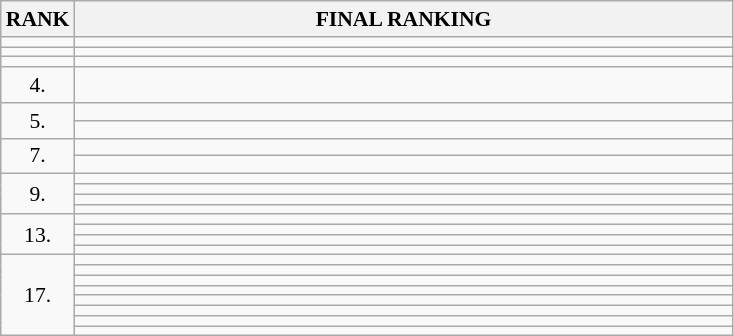<table class="wikitable" style="border-collapse: collapse; font-size: 90%;">
<tr>
<th>RANK</th>
<th style="width: 30em">FINAL RANKING</th>
</tr>
<tr>
<td align="center"></td>
<td></td>
</tr>
<tr>
<td align="center"></td>
<td></td>
</tr>
<tr>
<td align="center"></td>
<td></td>
</tr>
<tr>
<td align="center">4.</td>
<td></td>
</tr>
<tr>
<td rowspan=2 align="center">5.</td>
<td></td>
</tr>
<tr>
<td></td>
</tr>
<tr>
<td rowspan=2 align="center">7.</td>
<td></td>
</tr>
<tr>
<td></td>
</tr>
<tr>
<td rowspan=4 align="center">9.</td>
<td></td>
</tr>
<tr>
<td></td>
</tr>
<tr>
<td></td>
</tr>
<tr>
<td></td>
</tr>
<tr>
<td rowspan=4 align="center">13.</td>
<td></td>
</tr>
<tr>
<td></td>
</tr>
<tr>
<td></td>
</tr>
<tr>
<td></td>
</tr>
<tr>
<td rowspan=8 align="center">17.</td>
<td></td>
</tr>
<tr>
<td></td>
</tr>
<tr>
<td></td>
</tr>
<tr>
<td></td>
</tr>
<tr>
<td></td>
</tr>
<tr>
<td></td>
</tr>
<tr>
<td></td>
</tr>
<tr>
<td></td>
</tr>
</table>
